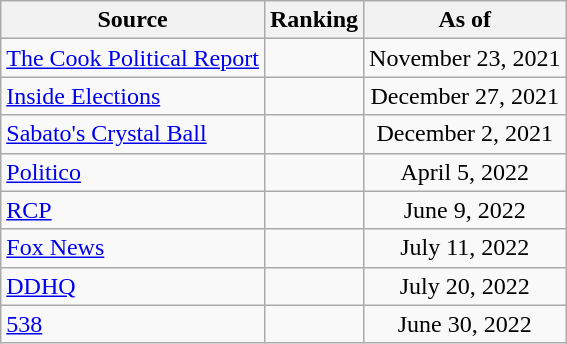<table class="wikitable" style="text-align:center">
<tr>
<th>Source</th>
<th>Ranking</th>
<th>As of</th>
</tr>
<tr>
<td align=left><a href='#'>The Cook Political Report</a></td>
<td></td>
<td>November 23, 2021</td>
</tr>
<tr>
<td align=left><a href='#'>Inside Elections</a></td>
<td></td>
<td>December 27, 2021</td>
</tr>
<tr>
<td align=left><a href='#'>Sabato's Crystal Ball</a></td>
<td></td>
<td>December 2, 2021</td>
</tr>
<tr>
<td align="left"><a href='#'>Politico</a></td>
<td></td>
<td>April 5, 2022</td>
</tr>
<tr>
<td align="left"><a href='#'>RCP</a></td>
<td></td>
<td>June 9, 2022</td>
</tr>
<tr>
<td align=left><a href='#'>Fox News</a></td>
<td></td>
<td>July 11, 2022</td>
</tr>
<tr>
<td align="left"><a href='#'>DDHQ</a></td>
<td></td>
<td>July 20, 2022</td>
</tr>
<tr>
<td align="left"><a href='#'>538</a></td>
<td></td>
<td>June 30, 2022</td>
</tr>
</table>
